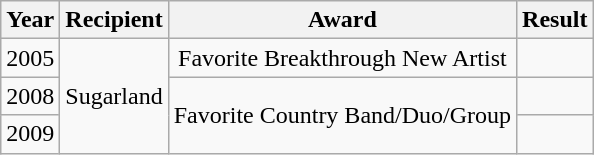<table class="wikitable" style="text-align:center">
<tr>
<th>Year</th>
<th>Recipient</th>
<th>Award</th>
<th>Result</th>
</tr>
<tr>
<td>2005</td>
<td rowspan="3">Sugarland</td>
<td>Favorite Breakthrough New Artist</td>
<td></td>
</tr>
<tr>
<td>2008</td>
<td rowspan="2">Favorite Country Band/Duo/Group</td>
<td></td>
</tr>
<tr>
<td>2009</td>
<td></td>
</tr>
</table>
